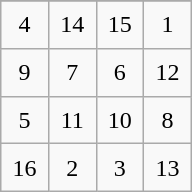<table class="wikitable" style="margin-left:auto;margin-right:auto;text-align:center;width:8em;height:8em;table-layout:fixed;">
<tr>
</tr>
<tr>
<td>4</td>
<td>14</td>
<td>15</td>
<td>1</td>
</tr>
<tr>
<td>9</td>
<td>7</td>
<td>6</td>
<td>12</td>
</tr>
<tr>
<td>5</td>
<td>11</td>
<td>10</td>
<td>8</td>
</tr>
<tr>
<td>16</td>
<td>2</td>
<td>3</td>
<td>13</td>
</tr>
</table>
